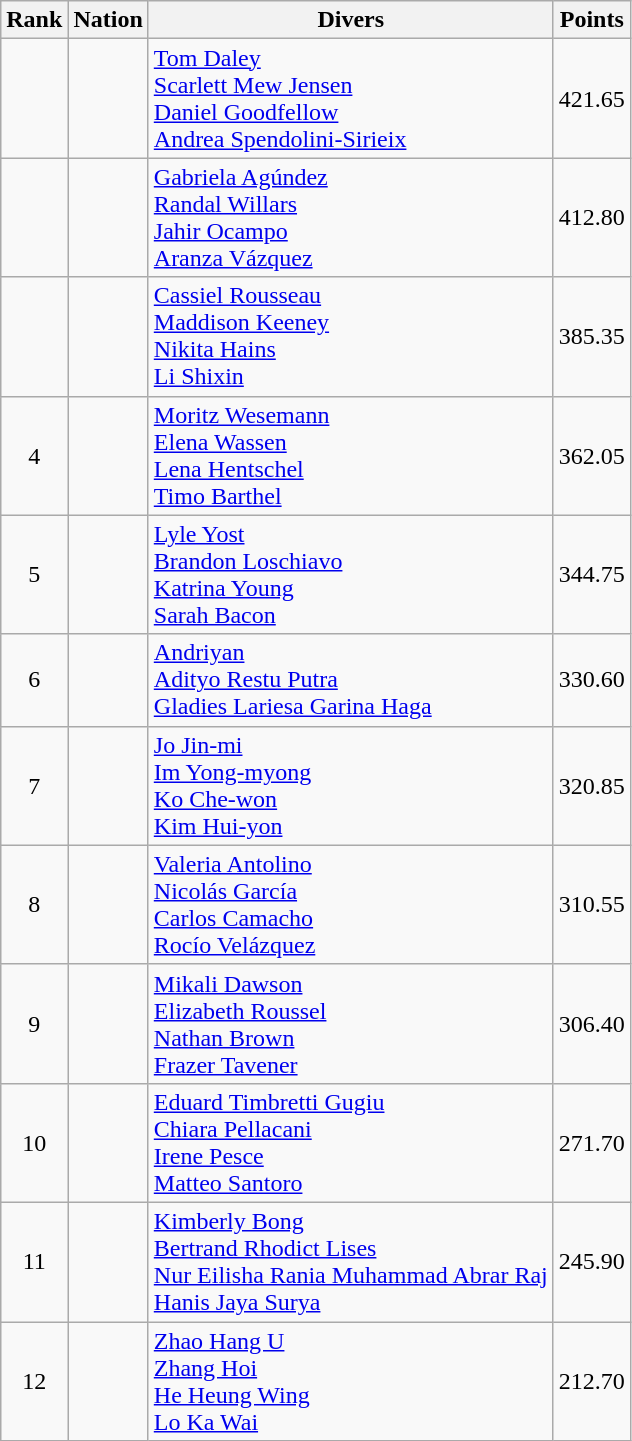<table class="wikitable sortable" style="text-align:center">
<tr>
<th>Rank</th>
<th>Nation</th>
<th>Divers</th>
<th>Points</th>
</tr>
<tr>
<td></td>
<td align=left></td>
<td align=left><a href='#'>Tom Daley</a><br><a href='#'>Scarlett Mew Jensen</a><br><a href='#'>Daniel Goodfellow</a><br><a href='#'>Andrea Spendolini-Sirieix</a></td>
<td>421.65</td>
</tr>
<tr>
<td></td>
<td align=left></td>
<td align=left><a href='#'>Gabriela Agúndez</a><br><a href='#'>Randal Willars</a><br><a href='#'>Jahir Ocampo</a><br><a href='#'>Aranza Vázquez</a></td>
<td>412.80</td>
</tr>
<tr>
<td></td>
<td align=left></td>
<td align=left><a href='#'>Cassiel Rousseau</a><br><a href='#'>Maddison Keeney</a><br><a href='#'>Nikita Hains</a><br><a href='#'>Li Shixin</a></td>
<td>385.35</td>
</tr>
<tr>
<td>4</td>
<td align=left></td>
<td align=left><a href='#'>Moritz Wesemann</a><br><a href='#'>Elena Wassen</a><br><a href='#'>Lena Hentschel</a><br><a href='#'>Timo Barthel</a></td>
<td>362.05</td>
</tr>
<tr>
<td>5</td>
<td align=left></td>
<td align=left><a href='#'>Lyle Yost</a><br><a href='#'>Brandon Loschiavo</a><br><a href='#'>Katrina Young</a><br><a href='#'>Sarah Bacon</a></td>
<td>344.75</td>
</tr>
<tr>
<td>6</td>
<td align=left></td>
<td align=left><a href='#'>Andriyan</a><br><a href='#'>Adityo Restu Putra</a><br><a href='#'>Gladies Lariesa Garina Haga</a></td>
<td>330.60</td>
</tr>
<tr>
<td>7</td>
<td align=left></td>
<td align=left><a href='#'>Jo Jin-mi</a> <br><a href='#'>Im Yong-myong</a> <br><a href='#'>Ko Che-won</a> <br><a href='#'>Kim Hui-yon</a></td>
<td>320.85</td>
</tr>
<tr>
<td>8</td>
<td align=left></td>
<td align=left><a href='#'>Valeria Antolino</a><br><a href='#'>Nicolás García</a><br><a href='#'>Carlos Camacho</a><br><a href='#'>Rocío Velázquez</a></td>
<td>310.55</td>
</tr>
<tr>
<td>9</td>
<td align=left></td>
<td align=left><a href='#'>Mikali Dawson</a><br><a href='#'>Elizabeth Roussel</a><br><a href='#'>Nathan Brown</a><br><a href='#'>Frazer Tavener</a></td>
<td>306.40</td>
</tr>
<tr>
<td>10</td>
<td align=left></td>
<td align=left><a href='#'>Eduard Timbretti Gugiu</a><br><a href='#'>Chiara Pellacani</a><br><a href='#'>Irene Pesce</a><br><a href='#'>Matteo Santoro</a></td>
<td>271.70</td>
</tr>
<tr>
<td>11</td>
<td align=left></td>
<td align=left><a href='#'>Kimberly Bong</a><br><a href='#'>Bertrand Rhodict Lises</a><br><a href='#'>Nur Eilisha Rania Muhammad Abrar Raj</a><br><a href='#'>Hanis Jaya Surya</a></td>
<td>245.90</td>
</tr>
<tr>
<td>12</td>
<td align=left></td>
<td align=left><a href='#'>Zhao Hang U</a><br><a href='#'>Zhang Hoi</a><br><a href='#'>He Heung Wing</a><br><a href='#'>Lo Ka Wai</a></td>
<td>212.70</td>
</tr>
</table>
